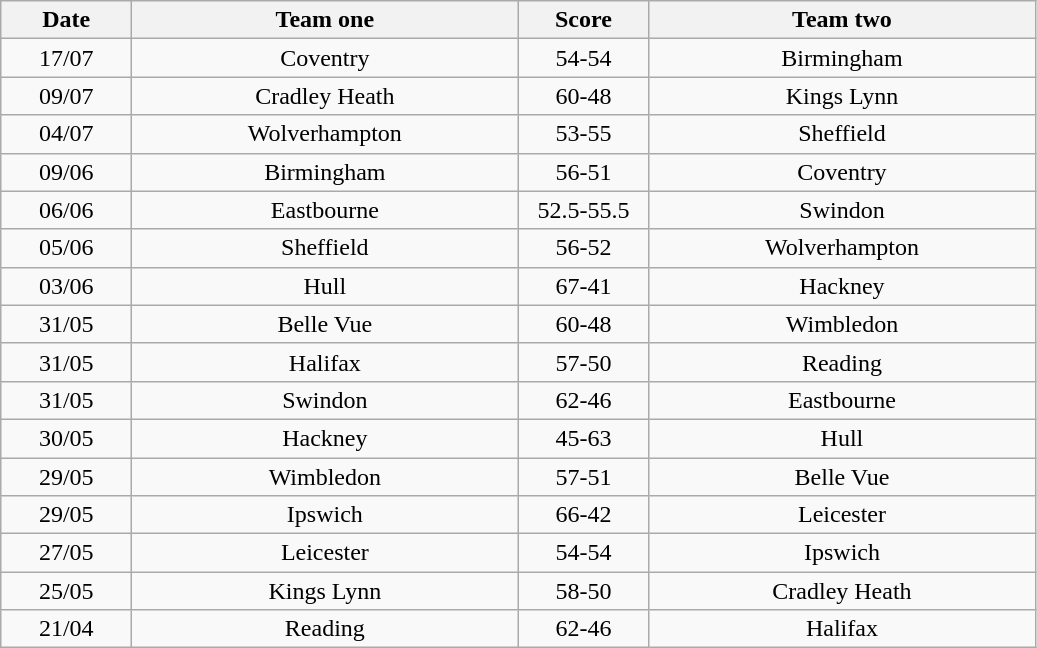<table class="wikitable" style="text-align: center">
<tr>
<th width=80>Date</th>
<th width=250>Team one</th>
<th width=80>Score</th>
<th width=250>Team two</th>
</tr>
<tr>
<td>17/07</td>
<td>Coventry</td>
<td>54-54</td>
<td>Birmingham</td>
</tr>
<tr>
<td>09/07</td>
<td>Cradley Heath</td>
<td>60-48</td>
<td>Kings Lynn</td>
</tr>
<tr>
<td>04/07</td>
<td>Wolverhampton</td>
<td>53-55</td>
<td>Sheffield</td>
</tr>
<tr>
<td>09/06</td>
<td>Birmingham</td>
<td>56-51</td>
<td>Coventry</td>
</tr>
<tr>
<td>06/06</td>
<td>Eastbourne</td>
<td>52.5-55.5</td>
<td>Swindon</td>
</tr>
<tr>
<td>05/06</td>
<td>Sheffield</td>
<td>56-52</td>
<td>Wolverhampton</td>
</tr>
<tr>
<td>03/06</td>
<td>Hull</td>
<td>67-41</td>
<td>Hackney</td>
</tr>
<tr>
<td>31/05</td>
<td>Belle Vue</td>
<td>60-48</td>
<td>Wimbledon</td>
</tr>
<tr>
<td>31/05</td>
<td>Halifax</td>
<td>57-50</td>
<td>Reading</td>
</tr>
<tr>
<td>31/05</td>
<td>Swindon</td>
<td>62-46</td>
<td>Eastbourne</td>
</tr>
<tr>
<td>30/05</td>
<td>Hackney</td>
<td>45-63</td>
<td>Hull</td>
</tr>
<tr>
<td>29/05</td>
<td>Wimbledon</td>
<td>57-51</td>
<td>Belle Vue</td>
</tr>
<tr>
<td>29/05</td>
<td>Ipswich</td>
<td>66-42</td>
<td>Leicester</td>
</tr>
<tr>
<td>27/05</td>
<td>Leicester</td>
<td>54-54</td>
<td>Ipswich</td>
</tr>
<tr>
<td>25/05</td>
<td>Kings Lynn</td>
<td>58-50</td>
<td>Cradley Heath</td>
</tr>
<tr>
<td>21/04</td>
<td>Reading</td>
<td>62-46</td>
<td>Halifax</td>
</tr>
</table>
